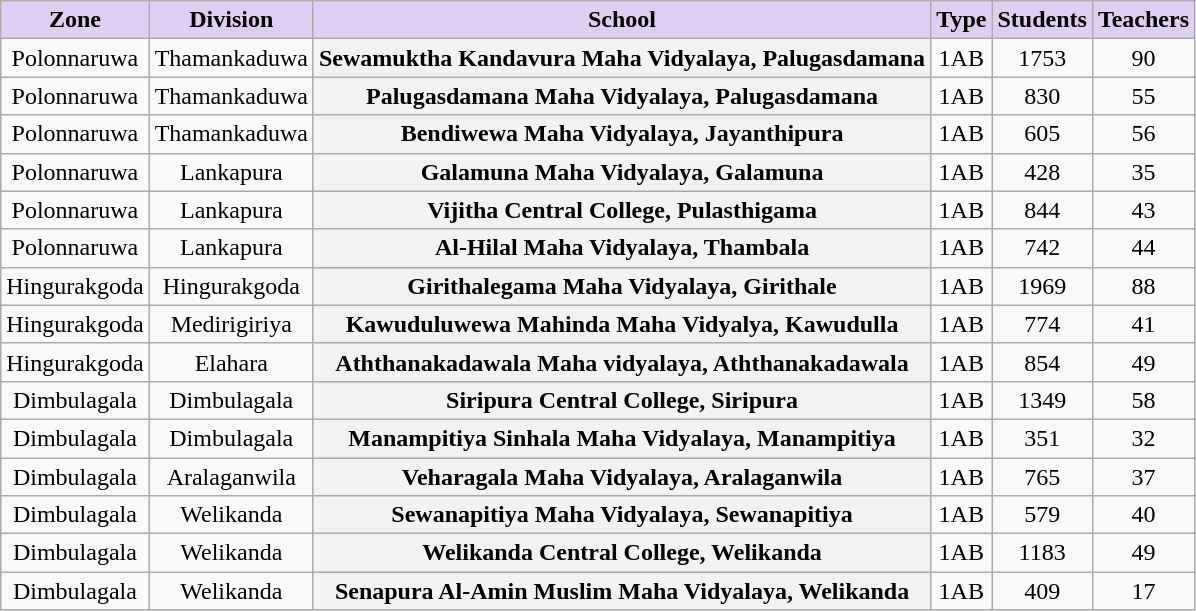<table class="wikitable sortable" style="text-align:center; font-size:100%">
<tr valign=bottom>
<th style="background-color:#E0CEF2;">Zone</th>
<th style="background-color:#E0CEF2;">Division</th>
<th style="background-color:#E0CEF2;">School</th>
<th style="background-color:#E0CEF2;">Type</th>
<th style="background-color:#E0CEF2;">Students</th>
<th style="background-color:#E0CEF2;">Teachers</th>
</tr>
<tr>
<td>Polonnaruwa</td>
<td>Thamankaduwa</td>
<th>Sewamuktha Kandavura Maha Vidyalaya, Palugasdamana</th>
<td>1AB</td>
<td>1753</td>
<td>90</td>
</tr>
<tr>
<td>Polonnaruwa</td>
<td>Thamankaduwa</td>
<th>Palugasdamana Maha Vidyalaya, Palugasdamana</th>
<td>1AB</td>
<td>830</td>
<td>55</td>
</tr>
<tr>
<td>Polonnaruwa</td>
<td>Thamankaduwa</td>
<th>Bendiwewa Maha Vidyalaya, Jayanthipura</th>
<td>1AB</td>
<td>605</td>
<td>56</td>
</tr>
<tr>
<td>Polonnaruwa</td>
<td>Lankapura</td>
<th>Galamuna Maha Vidyalaya, Galamuna</th>
<td>1AB</td>
<td>428</td>
<td>35</td>
</tr>
<tr>
<td>Polonnaruwa</td>
<td>Lankapura</td>
<th>Vijitha Central College, Pulasthigama</th>
<td>1AB</td>
<td>844</td>
<td>43</td>
</tr>
<tr>
<td>Polonnaruwa</td>
<td>Lankapura</td>
<th>Al-Hilal Maha Vidyalaya, Thambala</th>
<td>1AB</td>
<td>742</td>
<td>44</td>
</tr>
<tr>
<td>Hingurakgoda</td>
<td>Hingurakgoda</td>
<th>Girithalegama Maha Vidyalaya, Girithale</th>
<td>1AB</td>
<td>1969</td>
<td>88</td>
</tr>
<tr>
<td>Hingurakgoda</td>
<td>Medirigiriya</td>
<th>Kawuduluwewa Mahinda Maha Vidyalya, Kawudulla</th>
<td>1AB</td>
<td>774</td>
<td>41</td>
</tr>
<tr>
<td>Hingurakgoda</td>
<td>Elahara</td>
<th>Aththanakadawala Maha vidyalaya, Aththanakadawala</th>
<td>1AB</td>
<td>854</td>
<td>49</td>
</tr>
<tr>
<td>Dimbulagala</td>
<td>Dimbulagala</td>
<th>Siripura Central College, Siripura</th>
<td>1AB</td>
<td>1349</td>
<td>58</td>
</tr>
<tr>
<td>Dimbulagala</td>
<td>Dimbulagala</td>
<th>Manampitiya Sinhala Maha Vidyalaya, Manampitiya</th>
<td>1AB</td>
<td>351</td>
<td>32</td>
</tr>
<tr>
<td>Dimbulagala</td>
<td>Aralaganwila</td>
<th>Veharagala Maha Vidyalaya, Aralaganwila</th>
<td>1AB</td>
<td>765</td>
<td>37</td>
</tr>
<tr>
<td>Dimbulagala</td>
<td>Welikanda</td>
<th>Sewanapitiya Maha Vidyalaya, Sewanapitiya</th>
<td>1AB</td>
<td>579</td>
<td>40</td>
</tr>
<tr>
<td>Dimbulagala</td>
<td>Welikanda</td>
<th>Welikanda Central College, Welikanda</th>
<td>1AB</td>
<td>1183</td>
<td>49</td>
</tr>
<tr>
<td>Dimbulagala</td>
<td>Welikanda</td>
<th>Senapura Al-Amin Muslim Maha Vidyalaya, Welikanda</th>
<td>1AB</td>
<td>409</td>
<td>17</td>
</tr>
</table>
